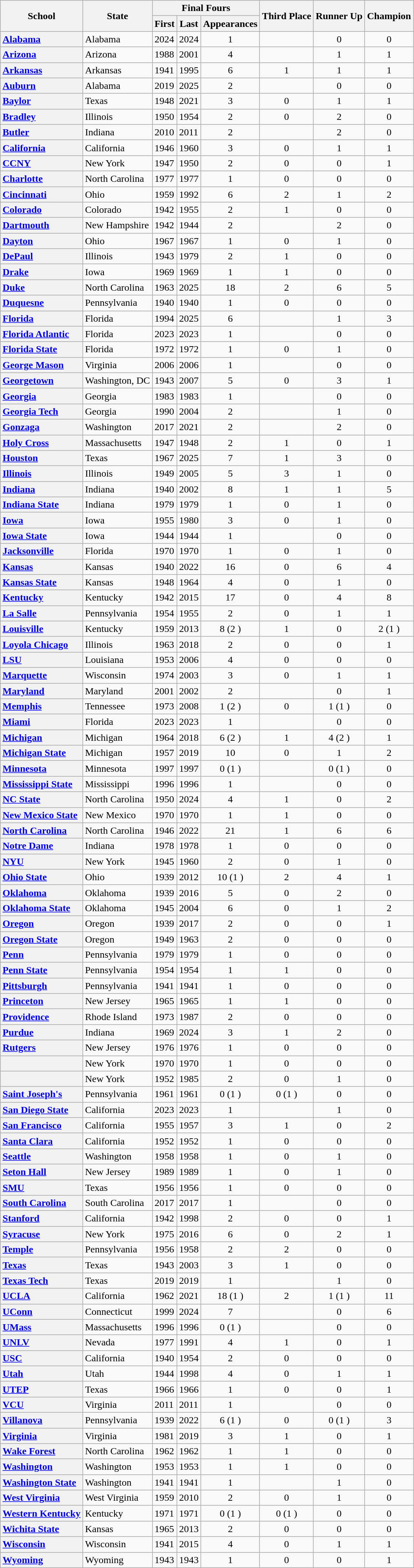<table class="wikitable plainrowheaders sortable">
<tr>
<th rowspan="2">School</th>
<th rowspan="2">State</th>
<th colspan="3">Final Fours</th>
<th rowspan="2">Third Place</th>
<th rowspan="2">Runner Up</th>
<th rowspan="2">Champion</th>
</tr>
<tr>
<th>First</th>
<th>Last</th>
<th scope="col">Appearances</th>
</tr>
<tr>
<th style="text-align:left"><a href='#'>Alabama</a></th>
<td>Alabama</td>
<td>2024</td>
<td>2024</td>
<td style="text-align:center">1</td>
<td style="text-align:center"></td>
<td style="text-align:center">0</td>
<td style="text-align:center">0</td>
</tr>
<tr>
<th style="text-align:left"><a href='#'>Arizona</a></th>
<td>Arizona</td>
<td>1988</td>
<td>2001</td>
<td style="text-align:center">4</td>
<td style="text-align:center"></td>
<td style="text-align:center">1</td>
<td style="text-align:center">1</td>
</tr>
<tr>
<th style="text-align:left"><a href='#'>Arkansas</a></th>
<td>Arkansas</td>
<td>1941</td>
<td>1995</td>
<td style="text-align:center">6</td>
<td style="text-align:center">1</td>
<td style="text-align:center">1</td>
<td style="text-align:center">1</td>
</tr>
<tr>
<th style="text-align:left"><a href='#'>Auburn</a></th>
<td>Alabama</td>
<td>2019</td>
<td>2025</td>
<td style="text-align:center">2</td>
<td style="text-align:center"></td>
<td style="text-align:center">0</td>
<td style="text-align:center">0</td>
</tr>
<tr>
<th style="text-align:left"><a href='#'>Baylor</a></th>
<td>Texas</td>
<td>1948</td>
<td>2021</td>
<td style="text-align:center">3</td>
<td style="text-align:center">0</td>
<td style="text-align:center">1</td>
<td style="text-align:center">1</td>
</tr>
<tr>
<th style="text-align:left"><a href='#'>Bradley</a></th>
<td>Illinois</td>
<td>1950</td>
<td>1954</td>
<td style="text-align:center">2</td>
<td style="text-align:center">0</td>
<td style="text-align:center">2</td>
<td style="text-align:center">0</td>
</tr>
<tr>
<th style="text-align:left"><a href='#'>Butler</a></th>
<td>Indiana</td>
<td>2010</td>
<td>2011</td>
<td style="text-align:center">2</td>
<td style="text-align:center"></td>
<td style="text-align:center">2</td>
<td style="text-align:center">0</td>
</tr>
<tr>
<th style="text-align:left"><a href='#'>California</a></th>
<td>California</td>
<td>1946</td>
<td>1960</td>
<td style="text-align:center">3</td>
<td style="text-align:center">0</td>
<td style="text-align:center">1</td>
<td style="text-align:center">1</td>
</tr>
<tr>
<th style="text-align:left"><a href='#'>CCNY</a></th>
<td>New York</td>
<td>1947</td>
<td>1950</td>
<td style="text-align:center">2</td>
<td style="text-align:center">0</td>
<td style="text-align:center">0</td>
<td style="text-align:center">1</td>
</tr>
<tr>
<th style="text-align:left"><a href='#'>Charlotte</a></th>
<td>North Carolina</td>
<td>1977</td>
<td>1977</td>
<td style="text-align:center">1</td>
<td style="text-align:center">0</td>
<td style="text-align:center">0</td>
<td style="text-align:center">0</td>
</tr>
<tr>
<th style="text-align:left"><a href='#'>Cincinnati</a></th>
<td>Ohio</td>
<td>1959</td>
<td>1992</td>
<td style="text-align:center">6</td>
<td style="text-align:center">2</td>
<td style="text-align:center">1</td>
<td style="text-align:center">2</td>
</tr>
<tr>
<th style="text-align:left"><a href='#'>Colorado</a></th>
<td>Colorado</td>
<td>1942</td>
<td>1955</td>
<td style="text-align:center">2</td>
<td style="text-align:center">1</td>
<td style="text-align:center">0</td>
<td style="text-align:center">0</td>
</tr>
<tr>
<th style="text-align:left"><a href='#'>Dartmouth</a></th>
<td>New Hampshire</td>
<td>1942</td>
<td>1944</td>
<td style="text-align:center">2</td>
<td style="text-align:center"></td>
<td style="text-align:center">2</td>
<td style="text-align:center">0</td>
</tr>
<tr>
<th style="text-align:left"><a href='#'>Dayton</a></th>
<td>Ohio</td>
<td>1967</td>
<td>1967</td>
<td style="text-align:center">1</td>
<td style="text-align:center">0</td>
<td style="text-align:center">1</td>
<td style="text-align:center">0</td>
</tr>
<tr>
<th style="text-align:left"><a href='#'>DePaul</a></th>
<td>Illinois</td>
<td>1943</td>
<td>1979</td>
<td style="text-align:center">2</td>
<td style="text-align:center">1</td>
<td style="text-align:center">0</td>
<td style="text-align:center">0</td>
</tr>
<tr>
<th style="text-align:left"><a href='#'>Drake</a></th>
<td>Iowa</td>
<td>1969</td>
<td>1969</td>
<td style="text-align:center">1</td>
<td style="text-align:center">1</td>
<td style="text-align:center">0</td>
<td style="text-align:center">0</td>
</tr>
<tr>
<th style="text-align:left"><a href='#'>Duke</a></th>
<td>North Carolina</td>
<td>1963</td>
<td>2025</td>
<td style="text-align:center">18</td>
<td style="text-align:center">2</td>
<td style="text-align:center">6</td>
<td style="text-align:center">5</td>
</tr>
<tr>
<th style="text-align:left"><a href='#'>Duquesne</a></th>
<td>Pennsylvania</td>
<td>1940</td>
<td>1940</td>
<td style="text-align:center">1</td>
<td style="text-align:center">0</td>
<td style="text-align:center">0</td>
<td style="text-align:center">0</td>
</tr>
<tr>
<th style="text-align:left"><a href='#'>Florida</a></th>
<td>Florida</td>
<td>1994</td>
<td>2025</td>
<td style="text-align:center">6</td>
<td style="text-align:center"></td>
<td style="text-align:center">1</td>
<td style="text-align:center">3</td>
</tr>
<tr>
<th style="text-align:left"><a href='#'>Florida Atlantic</a></th>
<td>Florida</td>
<td>2023</td>
<td>2023</td>
<td style="text-align:center">1</td>
<td style="text-align:center"></td>
<td style="text-align:center">0</td>
<td style="text-align:center">0</td>
</tr>
<tr>
<th style="text-align:left"><a href='#'>Florida State</a></th>
<td>Florida</td>
<td>1972</td>
<td>1972</td>
<td style="text-align:center">1</td>
<td style="text-align:center">0</td>
<td style="text-align:center">1</td>
<td style="text-align:center">0</td>
</tr>
<tr>
<th style="text-align:left"><a href='#'>George Mason</a></th>
<td>Virginia</td>
<td>2006</td>
<td>2006</td>
<td style="text-align:center">1</td>
<td style="text-align:center"></td>
<td style="text-align:center">0</td>
<td style="text-align:center">0</td>
</tr>
<tr>
<th style="text-align:left"><a href='#'>Georgetown</a></th>
<td>Washington, DC</td>
<td>1943</td>
<td>2007</td>
<td style="text-align:center">5</td>
<td style="text-align:center">0</td>
<td style="text-align:center">3</td>
<td style="text-align:center">1</td>
</tr>
<tr>
<th style="text-align:left"><a href='#'>Georgia</a></th>
<td>Georgia</td>
<td>1983</td>
<td>1983</td>
<td style="text-align:center">1</td>
<td style="text-align:center"></td>
<td style="text-align:center">0</td>
<td style="text-align:center">0</td>
</tr>
<tr>
<th style="text-align:left"><a href='#'>Georgia Tech</a></th>
<td>Georgia</td>
<td>1990</td>
<td>2004</td>
<td style="text-align:center">2</td>
<td style="text-align:center"></td>
<td style="text-align:center">1</td>
<td style="text-align:center">0</td>
</tr>
<tr>
<th style="text-align:left"><a href='#'>Gonzaga</a></th>
<td>Washington</td>
<td>2017</td>
<td>2021</td>
<td style="text-align:center">2</td>
<td style="text-align:center"></td>
<td style="text-align:center">2</td>
<td style="text-align:center">0</td>
</tr>
<tr>
<th style="text-align:left"><a href='#'>Holy Cross</a></th>
<td>Massachusetts</td>
<td>1947</td>
<td>1948</td>
<td style="text-align:center">2</td>
<td style="text-align:center">1</td>
<td style="text-align:center">0</td>
<td style="text-align:center">1</td>
</tr>
<tr>
<th style="text-align:left"><a href='#'>Houston</a></th>
<td>Texas</td>
<td>1967</td>
<td>2025</td>
<td style="text-align:center">7</td>
<td style="text-align:center">1</td>
<td style="text-align:center">3</td>
<td style="text-align:center">0</td>
</tr>
<tr>
<th style="text-align:left"><a href='#'>Illinois</a></th>
<td>Illinois</td>
<td>1949</td>
<td>2005</td>
<td style="text-align:center">5</td>
<td style="text-align:center">3</td>
<td style="text-align:center">1</td>
<td style="text-align:center">0</td>
</tr>
<tr>
<th style="text-align:left"><a href='#'>Indiana</a></th>
<td>Indiana</td>
<td>1940</td>
<td>2002</td>
<td style="text-align:center">8</td>
<td style="text-align:center">1</td>
<td style="text-align:center">1</td>
<td style="text-align:center">5</td>
</tr>
<tr>
<th style="text-align:left"><a href='#'>Indiana State</a></th>
<td>Indiana</td>
<td>1979</td>
<td>1979</td>
<td style="text-align:center">1</td>
<td style="text-align:center">0</td>
<td style="text-align:center">1</td>
<td style="text-align:center">0</td>
</tr>
<tr>
<th style="text-align:left"><a href='#'>Iowa</a></th>
<td>Iowa</td>
<td>1955</td>
<td>1980</td>
<td style="text-align:center">3</td>
<td style="text-align:center">0</td>
<td style="text-align:center">1</td>
<td style="text-align:center">0</td>
</tr>
<tr>
<th style="text-align:left"><a href='#'>Iowa State</a></th>
<td>Iowa</td>
<td>1944</td>
<td>1944</td>
<td style="text-align:center">1</td>
<td style="text-align:center"></td>
<td style="text-align:center">0</td>
<td style="text-align:center">0</td>
</tr>
<tr>
<th style="text-align:left"><a href='#'>Jacksonville</a></th>
<td>Florida</td>
<td>1970</td>
<td>1970</td>
<td style="text-align:center">1</td>
<td style="text-align:center">0</td>
<td style="text-align:center">1</td>
<td style="text-align:center">0</td>
</tr>
<tr>
<th style="text-align:left"><a href='#'>Kansas</a></th>
<td>Kansas</td>
<td>1940</td>
<td>2022</td>
<td style="text-align:center">16</td>
<td style="text-align:center">0</td>
<td style="text-align:center">6</td>
<td style="text-align:center">4</td>
</tr>
<tr>
<th style="text-align:left"><a href='#'>Kansas State</a></th>
<td>Kansas</td>
<td>1948</td>
<td>1964</td>
<td style="text-align:center">4</td>
<td style="text-align:center">0</td>
<td style="text-align:center">1</td>
<td style="text-align:center">0</td>
</tr>
<tr>
<th style="text-align:left"><a href='#'>Kentucky</a></th>
<td>Kentucky</td>
<td>1942</td>
<td>2015</td>
<td style="text-align:center">17</td>
<td style="text-align:center">0</td>
<td style="text-align:center">4</td>
<td style="text-align:center">8</td>
</tr>
<tr>
<th style="text-align:left"><a href='#'>La Salle</a></th>
<td>Pennsylvania</td>
<td>1954</td>
<td>1955</td>
<td style="text-align:center">2</td>
<td style="text-align:center">0</td>
<td style="text-align:center">1</td>
<td style="text-align:center">1</td>
</tr>
<tr>
<th style="text-align:left"><a href='#'>Louisville</a></th>
<td>Kentucky</td>
<td>1959</td>
<td>2013</td>
<td style="text-align:center">8 (2 )</td>
<td style="text-align:center">1</td>
<td style="text-align:center">0</td>
<td style="text-align:center">2 (1 )</td>
</tr>
<tr>
<th style="text-align:left"><a href='#'>Loyola Chicago</a></th>
<td>Illinois</td>
<td>1963</td>
<td>2018</td>
<td style="text-align:center">2</td>
<td style="text-align:center">0</td>
<td style="text-align:center">0</td>
<td style="text-align:center">1</td>
</tr>
<tr>
<th style="text-align:left"><a href='#'>LSU</a></th>
<td>Louisiana</td>
<td>1953</td>
<td>2006</td>
<td style="text-align:center">4</td>
<td style="text-align:center">0</td>
<td style="text-align:center">0</td>
<td style="text-align:center">0</td>
</tr>
<tr>
<th style="text-align:left"><a href='#'>Marquette</a></th>
<td>Wisconsin</td>
<td>1974</td>
<td>2003</td>
<td style="text-align:center">3</td>
<td style="text-align:center">0</td>
<td style="text-align:center">1</td>
<td style="text-align:center">1</td>
</tr>
<tr>
<th style="text-align:left"><a href='#'>Maryland</a></th>
<td>Maryland</td>
<td>2001</td>
<td>2002</td>
<td style="text-align:center">2</td>
<td style="text-align:center"></td>
<td style="text-align:center">0</td>
<td style="text-align:center">1</td>
</tr>
<tr>
<th style="text-align:left"><a href='#'>Memphis</a><em></em></th>
<td>Tennessee</td>
<td>1973</td>
<td>2008</td>
<td style="text-align:center">1 (2 )</td>
<td style="text-align:center">0</td>
<td style="text-align:center">1 (1 )</td>
<td style="text-align:center">0</td>
</tr>
<tr>
<th style="text-align:left"><a href='#'>Miami</a></th>
<td>Florida</td>
<td>2023</td>
<td>2023</td>
<td style="text-align:center">1</td>
<td style="text-align:center"></td>
<td style="text-align:center">0</td>
<td style="text-align:center">0</td>
</tr>
<tr>
<th style="text-align:left"><a href='#'>Michigan</a></th>
<td>Michigan</td>
<td>1964</td>
<td>2018</td>
<td style="text-align:center">6 (2 )</td>
<td style="text-align:center">1</td>
<td style="text-align:center">4 (2 )</td>
<td style="text-align:center">1</td>
</tr>
<tr>
<th style="text-align:left"><a href='#'>Michigan State</a></th>
<td>Michigan</td>
<td>1957</td>
<td>2019</td>
<td style="text-align:center">10</td>
<td style="text-align:center">0</td>
<td style="text-align:center">1</td>
<td style="text-align:center">2</td>
</tr>
<tr>
<th style="text-align:left"><a href='#'>Minnesota</a></th>
<td>Minnesota</td>
<td>1997</td>
<td>1997</td>
<td style="text-align:center">0 (1 )</td>
<td style="text-align:center"></td>
<td style="text-align:center">0 (1 )</td>
<td style="text-align:center">0</td>
</tr>
<tr>
<th style="text-align:left"><a href='#'>Mississippi State</a></th>
<td>Mississippi</td>
<td>1996</td>
<td>1996</td>
<td style="text-align:center">1</td>
<td style="text-align:center"></td>
<td style="text-align:center">0</td>
<td style="text-align:center">0</td>
</tr>
<tr>
<th style="text-align:left"><a href='#'>NC State</a></th>
<td>North Carolina</td>
<td>1950</td>
<td>2024</td>
<td style="text-align:center">4</td>
<td style="text-align:center">1</td>
<td style="text-align:center">0</td>
<td style="text-align:center">2</td>
</tr>
<tr>
<th style="text-align:left"><a href='#'>New Mexico State</a></th>
<td>New Mexico</td>
<td>1970</td>
<td>1970</td>
<td style="text-align:center">1</td>
<td style="text-align:center">1</td>
<td style="text-align:center">0</td>
<td style="text-align:center">0</td>
</tr>
<tr>
<th style="text-align:left"><a href='#'>North Carolina</a></th>
<td>North Carolina</td>
<td>1946</td>
<td>2022</td>
<td style="text-align:center">21</td>
<td style="text-align:center">1</td>
<td style="text-align:center">6</td>
<td style="text-align:center">6</td>
</tr>
<tr>
<th style="text-align:left"><a href='#'>Notre Dame</a></th>
<td>Indiana</td>
<td>1978</td>
<td>1978</td>
<td style="text-align:center">1</td>
<td style="text-align:center">0</td>
<td style="text-align:center">0</td>
<td style="text-align:center">0</td>
</tr>
<tr>
<th style="text-align:left"><a href='#'>NYU</a></th>
<td>New York</td>
<td>1945</td>
<td>1960</td>
<td style="text-align:center">2</td>
<td style="text-align:center">0</td>
<td style="text-align:center">1</td>
<td style="text-align:center">0</td>
</tr>
<tr>
<th style="text-align:left"><a href='#'>Ohio State</a></th>
<td>Ohio</td>
<td>1939</td>
<td>2012</td>
<td style="text-align:center">10 (1 )</td>
<td style="text-align:center">2</td>
<td style="text-align:center">4</td>
<td style="text-align:center">1</td>
</tr>
<tr>
<th style="text-align:left"><a href='#'>Oklahoma</a></th>
<td>Oklahoma</td>
<td>1939</td>
<td>2016</td>
<td style="text-align:center">5</td>
<td style="text-align:center">0</td>
<td style="text-align:center">2</td>
<td style="text-align:center">0</td>
</tr>
<tr>
<th style="text-align:left"><a href='#'>Oklahoma State</a></th>
<td>Oklahoma</td>
<td>1945</td>
<td>2004</td>
<td style="text-align:center">6</td>
<td style="text-align:center">0</td>
<td style="text-align:center">1</td>
<td style="text-align:center">2</td>
</tr>
<tr>
<th style="text-align:left"><a href='#'>Oregon</a></th>
<td>Oregon</td>
<td>1939</td>
<td>2017</td>
<td style="text-align:center">2</td>
<td style="text-align:center">0</td>
<td style="text-align:center">0</td>
<td style="text-align:center">1</td>
</tr>
<tr>
<th style="text-align:left"><a href='#'>Oregon State</a></th>
<td>Oregon</td>
<td>1949</td>
<td>1963</td>
<td style="text-align:center">2</td>
<td style="text-align:center">0</td>
<td style="text-align:center">0</td>
<td style="text-align:center">0</td>
</tr>
<tr>
<th style="text-align:left"><a href='#'>Penn</a></th>
<td>Pennsylvania</td>
<td>1979</td>
<td>1979</td>
<td style="text-align:center">1</td>
<td style="text-align:center">0</td>
<td style="text-align:center">0</td>
<td style="text-align:center">0</td>
</tr>
<tr>
<th style="text-align:left"><a href='#'>Penn State</a></th>
<td>Pennsylvania</td>
<td>1954</td>
<td>1954</td>
<td style="text-align:center">1</td>
<td style="text-align:center">1</td>
<td style="text-align:center">0</td>
<td style="text-align:center">0</td>
</tr>
<tr>
<th style="text-align:left"><a href='#'>Pittsburgh</a></th>
<td>Pennsylvania</td>
<td>1941</td>
<td>1941</td>
<td style="text-align:center">1</td>
<td style="text-align:center">0</td>
<td style="text-align:center">0</td>
<td style="text-align:center">0</td>
</tr>
<tr>
<th style="text-align:left"><a href='#'>Princeton</a></th>
<td>New Jersey</td>
<td>1965</td>
<td>1965</td>
<td style="text-align:center">1</td>
<td style="text-align:center">1</td>
<td style="text-align:center">0</td>
<td style="text-align:center">0</td>
</tr>
<tr>
<th style="text-align:left"><a href='#'>Providence</a></th>
<td>Rhode Island</td>
<td>1973</td>
<td>1987</td>
<td style="text-align:center">2</td>
<td style="text-align:center">0</td>
<td style="text-align:center">0</td>
<td style="text-align:center">0</td>
</tr>
<tr>
<th style="text-align:left"><a href='#'>Purdue</a></th>
<td>Indiana</td>
<td>1969</td>
<td>2024</td>
<td style="text-align:center">3</td>
<td style="text-align:center">1</td>
<td style="text-align:center">2</td>
<td style="text-align:center">0</td>
</tr>
<tr>
<th style="text-align:left"><a href='#'>Rutgers</a></th>
<td>New Jersey</td>
<td>1976</td>
<td>1976</td>
<td style="text-align:center">1</td>
<td style="text-align:center">0</td>
<td style="text-align:center">0</td>
<td style="text-align:center">0</td>
</tr>
<tr>
<th style="text-align:left"></th>
<td>New York</td>
<td>1970</td>
<td>1970</td>
<td style="text-align:center">1</td>
<td style="text-align:center">0</td>
<td style="text-align:center">0</td>
<td style="text-align:center">0</td>
</tr>
<tr>
<th style="text-align:left"></th>
<td>New York</td>
<td>1952</td>
<td>1985</td>
<td style="text-align:center">2</td>
<td style="text-align:center">0</td>
<td style="text-align:center">1</td>
<td style="text-align:center">0</td>
</tr>
<tr>
<th style="text-align:left"><a href='#'>Saint Joseph's</a></th>
<td>Pennsylvania</td>
<td>1961</td>
<td>1961</td>
<td style="text-align:center">0 (1 )</td>
<td style="text-align:center">0 (1 )</td>
<td style="text-align:center">0</td>
<td style="text-align:center">0</td>
</tr>
<tr>
<th style="text-align:left"><a href='#'>San Diego State</a></th>
<td>California</td>
<td>2023</td>
<td>2023</td>
<td style="text-align:center">1</td>
<td style="text-align:center"></td>
<td style="text-align:center">1</td>
<td style="text-align:center">0</td>
</tr>
<tr>
<th style="text-align:left"><a href='#'>San Francisco</a></th>
<td>California</td>
<td>1955</td>
<td>1957</td>
<td style="text-align:center">3</td>
<td style="text-align:center">1</td>
<td style="text-align:center">0</td>
<td style="text-align:center">2</td>
</tr>
<tr>
<th style="text-align:left"><a href='#'>Santa Clara</a></th>
<td>California</td>
<td>1952</td>
<td>1952</td>
<td style="text-align:center">1</td>
<td style="text-align:center">0</td>
<td style="text-align:center">0</td>
<td style="text-align:center">0</td>
</tr>
<tr>
<th style="text-align:left"><a href='#'>Seattle</a></th>
<td>Washington</td>
<td>1958</td>
<td>1958</td>
<td style="text-align:center">1</td>
<td style="text-align:center">0</td>
<td style="text-align:center">1</td>
<td style="text-align:center">0</td>
</tr>
<tr>
<th style="text-align:left"><a href='#'>Seton Hall</a></th>
<td>New Jersey</td>
<td>1989</td>
<td>1989</td>
<td style="text-align:center">1</td>
<td style="text-align:center">0</td>
<td style="text-align:center">1</td>
<td style="text-align:center">0</td>
</tr>
<tr>
<th style="text-align:left"><a href='#'>SMU</a></th>
<td>Texas</td>
<td>1956</td>
<td>1956</td>
<td style="text-align:center">1</td>
<td style="text-align:center">0</td>
<td style="text-align:center">0</td>
<td style="text-align:center">0</td>
</tr>
<tr>
<th style="text-align:left"><a href='#'>South Carolina</a></th>
<td>South Carolina</td>
<td>2017</td>
<td>2017</td>
<td style="text-align:center">1</td>
<td style="text-align:center"></td>
<td style="text-align:center">0</td>
<td style="text-align:center">0</td>
</tr>
<tr>
<th style="text-align:left"><a href='#'>Stanford</a></th>
<td>California</td>
<td>1942</td>
<td>1998</td>
<td style="text-align:center">2</td>
<td style="text-align:center">0</td>
<td style="text-align:center">0</td>
<td style="text-align:center">1</td>
</tr>
<tr>
<th style="text-align:left"><a href='#'>Syracuse</a></th>
<td>New York</td>
<td>1975</td>
<td>2016</td>
<td style="text-align:center">6</td>
<td style="text-align:center">0</td>
<td style="text-align:center">2</td>
<td style="text-align:center">1</td>
</tr>
<tr>
<th style="text-align:left"><a href='#'>Temple</a></th>
<td>Pennsylvania</td>
<td>1956</td>
<td>1958</td>
<td style="text-align:center">2</td>
<td style="text-align:center">2</td>
<td style="text-align:center">0</td>
<td style="text-align:center">0</td>
</tr>
<tr>
<th style="text-align:left"><a href='#'>Texas</a></th>
<td>Texas</td>
<td>1943</td>
<td>2003</td>
<td style="text-align:center">3</td>
<td style="text-align:center">1</td>
<td style="text-align:center">0</td>
<td style="text-align:center">0</td>
</tr>
<tr>
<th style="text-align:left"><a href='#'>Texas Tech</a></th>
<td>Texas</td>
<td>2019</td>
<td>2019</td>
<td style="text-align:center">1</td>
<td style="text-align:center"></td>
<td style="text-align:center">1</td>
<td style="text-align:center">0</td>
</tr>
<tr>
<th style="text-align:left"><a href='#'>UCLA</a></th>
<td>California</td>
<td>1962</td>
<td>2021</td>
<td style="text-align:center">18 (1 )</td>
<td style="text-align:center">2</td>
<td style="text-align:center">1 (1 )</td>
<td style="text-align:center">11</td>
</tr>
<tr>
<th style="text-align:left"><a href='#'>UConn</a></th>
<td>Connecticut</td>
<td>1999</td>
<td>2024</td>
<td style="text-align:center">7</td>
<td style="text-align:center"></td>
<td style="text-align:center">0</td>
<td style="text-align:center">6</td>
</tr>
<tr>
<th style="text-align:left"><a href='#'>UMass</a></th>
<td>Massachusetts</td>
<td>1996</td>
<td>1996</td>
<td style="text-align:center">0 (1 )</td>
<td style="text-align:center"></td>
<td style="text-align:center">0</td>
<td style="text-align:center">0</td>
</tr>
<tr>
<th style="text-align:left"><a href='#'>UNLV</a></th>
<td>Nevada</td>
<td>1977</td>
<td>1991</td>
<td style="text-align:center">4</td>
<td style="text-align:center">1</td>
<td style="text-align:center">0</td>
<td style="text-align:center">1</td>
</tr>
<tr>
<th style="text-align:left"><a href='#'>USC</a></th>
<td>California</td>
<td>1940</td>
<td>1954</td>
<td style="text-align:center">2</td>
<td style="text-align:center">0</td>
<td style="text-align:center">0</td>
<td style="text-align:center">0</td>
</tr>
<tr>
<th style="text-align:left"><a href='#'>Utah</a></th>
<td>Utah</td>
<td>1944</td>
<td>1998</td>
<td style="text-align:center">4</td>
<td style="text-align:center">0</td>
<td style="text-align:center">1</td>
<td style="text-align:center">1</td>
</tr>
<tr>
<th style="text-align:left"><a href='#'>UTEP</a></th>
<td>Texas</td>
<td>1966</td>
<td>1966</td>
<td style="text-align:center">1</td>
<td style="text-align:center">0</td>
<td style="text-align:center">0</td>
<td style="text-align:center">1</td>
</tr>
<tr>
<th style="text-align:left"><a href='#'>VCU</a></th>
<td>Virginia</td>
<td>2011</td>
<td>2011</td>
<td style="text-align:center">1</td>
<td style="text-align:center"></td>
<td style="text-align:center">0</td>
<td style="text-align:center">0</td>
</tr>
<tr>
<th style="text-align:left"><a href='#'>Villanova</a></th>
<td>Pennsylvania</td>
<td>1939</td>
<td>2022</td>
<td style="text-align:center">6 (1 )</td>
<td style="text-align:center">0</td>
<td style="text-align:center">0 (1 )</td>
<td style="text-align:center">3</td>
</tr>
<tr>
<th style="text-align:left"><a href='#'>Virginia</a></th>
<td>Virginia</td>
<td>1981</td>
<td>2019</td>
<td style="text-align:center">3</td>
<td style="text-align:center">1</td>
<td style="text-align:center">0</td>
<td style="text-align:center">1</td>
</tr>
<tr>
<th style="text-align:left"><a href='#'>Wake Forest</a></th>
<td>North Carolina</td>
<td>1962</td>
<td>1962</td>
<td style="text-align:center">1</td>
<td style="text-align:center">1</td>
<td style="text-align:center">0</td>
<td style="text-align:center">0</td>
</tr>
<tr>
<th style="text-align:left"><a href='#'>Washington</a></th>
<td>Washington</td>
<td>1953</td>
<td>1953</td>
<td style="text-align:center">1</td>
<td style="text-align:center">1</td>
<td style="text-align:center">0</td>
<td style="text-align:center">0</td>
</tr>
<tr>
<th style="text-align:left"><a href='#'>Washington State</a></th>
<td>Washington</td>
<td>1941</td>
<td>1941</td>
<td style="text-align:center">1</td>
<td style="text-align:center"></td>
<td style="text-align:center">1</td>
<td style="text-align:center">0</td>
</tr>
<tr>
<th style="text-align:left"><a href='#'>West Virginia</a></th>
<td>West Virginia</td>
<td>1959</td>
<td>2010</td>
<td style="text-align:center">2</td>
<td style="text-align:center">0</td>
<td style="text-align:center">1</td>
<td style="text-align:center">0</td>
</tr>
<tr>
<th style="text-align:left"><a href='#'>Western Kentucky</a></th>
<td>Kentucky</td>
<td>1971</td>
<td>1971</td>
<td style="text-align:center">0 (1 )</td>
<td style="text-align:center">0 (1 )</td>
<td style="text-align:center">0</td>
<td style="text-align:center">0</td>
</tr>
<tr>
<th style="text-align:left"><a href='#'>Wichita State</a></th>
<td>Kansas</td>
<td>1965</td>
<td>2013</td>
<td style="text-align:center">2</td>
<td style="text-align:center">0</td>
<td style="text-align:center">0</td>
<td style="text-align:center">0</td>
</tr>
<tr>
<th style="text-align:left"><a href='#'>Wisconsin</a></th>
<td>Wisconsin</td>
<td>1941</td>
<td>2015</td>
<td style="text-align:center">4</td>
<td style="text-align:center">0</td>
<td style="text-align:center">1</td>
<td style="text-align:center">1</td>
</tr>
<tr>
<th style="text-align:left"><a href='#'>Wyoming</a></th>
<td>Wyoming</td>
<td>1943</td>
<td>1943</td>
<td style="text-align:center">1</td>
<td style="text-align:center">0</td>
<td style="text-align:center">0</td>
<td style="text-align:center">1</td>
</tr>
</table>
